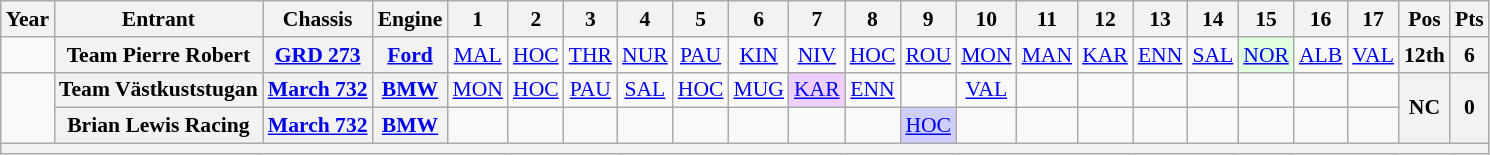<table class="wikitable" style="text-align:center; font-size:90%">
<tr>
<th>Year</th>
<th>Entrant</th>
<th>Chassis</th>
<th>Engine</th>
<th>1</th>
<th>2</th>
<th>3</th>
<th>4</th>
<th>5</th>
<th>6</th>
<th>7</th>
<th>8</th>
<th>9</th>
<th>10</th>
<th>11</th>
<th>12</th>
<th>13</th>
<th>14</th>
<th>15</th>
<th>16</th>
<th>17</th>
<th>Pos</th>
<th>Pts</th>
</tr>
<tr>
<td></td>
<th>Team Pierre Robert</th>
<th><a href='#'>GRD 273</a></th>
<th><a href='#'>Ford</a></th>
<td><a href='#'>MAL</a></td>
<td><a href='#'>HOC</a></td>
<td><a href='#'>THR</a></td>
<td><a href='#'>NUR</a></td>
<td><a href='#'>PAU</a></td>
<td><a href='#'>KIN</a></td>
<td><a href='#'>NIV</a></td>
<td><a href='#'>HOC</a></td>
<td><a href='#'>ROU</a></td>
<td><a href='#'>MON</a></td>
<td><a href='#'>MAN</a></td>
<td><a href='#'>KAR</a></td>
<td><a href='#'>ENN</a></td>
<td><a href='#'>SAL</a></td>
<td style="background: #dfffdf;"><a href='#'>NOR</a><br></td>
<td><a href='#'>ALB</a></td>
<td><a href='#'>VAL</a></td>
<th>12th</th>
<th>6</th>
</tr>
<tr>
<td rowspan=2></td>
<th>Team Västkuststugan</th>
<th><a href='#'>March 732</a></th>
<th><a href='#'>BMW</a></th>
<td><a href='#'>MON</a></td>
<td><a href='#'>HOC</a></td>
<td><a href='#'>PAU</a></td>
<td><a href='#'>SAL</a></td>
<td><a href='#'>HOC</a></td>
<td><a href='#'>MUG</a></td>
<td style="background:#efcfff;"><a href='#'>KAR</a><br></td>
<td><a href='#'>ENN</a></td>
<td></td>
<td><a href='#'>VAL</a></td>
<td></td>
<td></td>
<td></td>
<td></td>
<td></td>
<td></td>
<td></td>
<th rowspan=2>NC</th>
<th rowspan=2>0</th>
</tr>
<tr>
<th>Brian Lewis Racing</th>
<th><a href='#'>March 732</a></th>
<th><a href='#'>BMW</a></th>
<td></td>
<td></td>
<td></td>
<td></td>
<td></td>
<td></td>
<td></td>
<td></td>
<td style="background:#cfcfff;"><a href='#'>HOC</a><br></td>
<td></td>
<td></td>
<td></td>
<td></td>
<td></td>
<td></td>
<td></td>
<td></td>
</tr>
<tr>
<th colspan="23"></th>
</tr>
</table>
